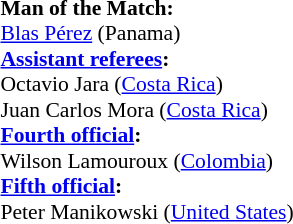<table width=50% style="font-size:90%">
<tr>
<td><br><strong>Man of the Match:</strong>
<br><a href='#'>Blas Pérez</a> (Panama)<br><strong><a href='#'>Assistant referees</a>:</strong>
<br>Octavio Jara (<a href='#'>Costa Rica</a>)
<br>Juan Carlos Mora (<a href='#'>Costa Rica</a>)
<br><strong><a href='#'>Fourth official</a>:</strong>
<br>Wilson Lamouroux (<a href='#'>Colombia</a>)
<br><strong><a href='#'>Fifth official</a>:</strong>
<br>Peter Manikowski (<a href='#'>United States</a>)</td>
</tr>
</table>
